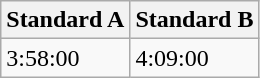<table class="wikitable" border="1" align="upright">
<tr>
<th>Standard A</th>
<th>Standard B</th>
</tr>
<tr>
<td>3:58:00</td>
<td>4:09:00</td>
</tr>
</table>
